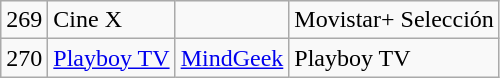<table class="wikitable">
<tr>
<td>269</td>
<td>Cine X</td>
<td></td>
<td>Movistar+ Selección</td>
</tr>
<tr>
<td>270</td>
<td><a href='#'>Playboy TV</a></td>
<td><a href='#'>MindGeek</a></td>
<td>Playboy TV</td>
</tr>
</table>
